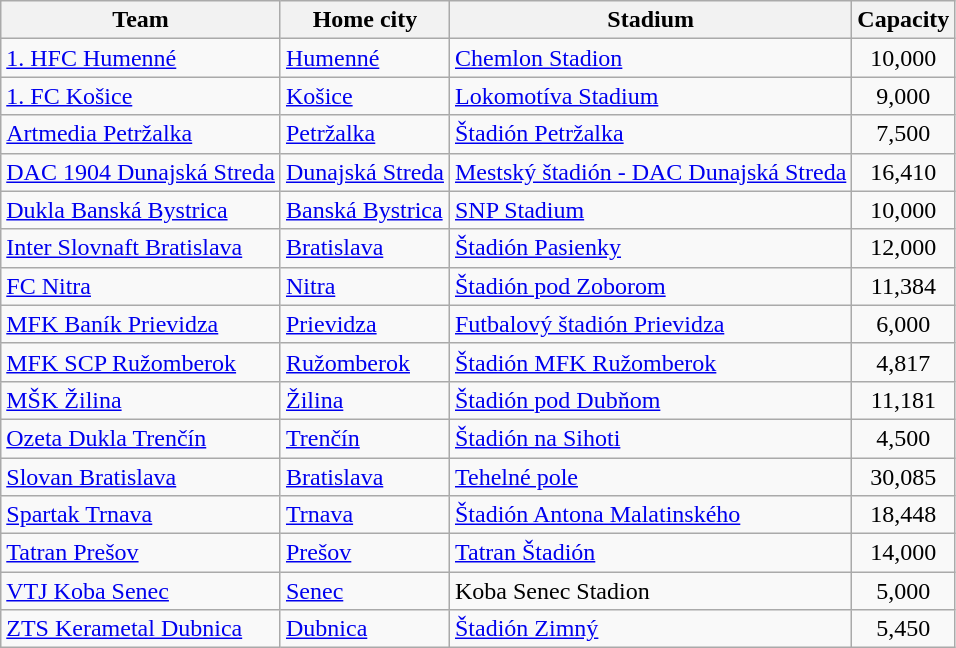<table class="wikitable sortable">
<tr>
<th>Team</th>
<th>Home city</th>
<th>Stadium</th>
<th>Capacity</th>
</tr>
<tr>
<td><a href='#'>1. HFC Humenné</a></td>
<td><a href='#'>Humenné</a></td>
<td><a href='#'>Chemlon Stadion</a></td>
<td align="center">10,000</td>
</tr>
<tr>
<td><a href='#'>1. FC Košice</a></td>
<td><a href='#'>Košice</a></td>
<td><a href='#'>Lokomotíva Stadium</a></td>
<td align="center">9,000</td>
</tr>
<tr>
<td><a href='#'>Artmedia Petržalka</a></td>
<td><a href='#'>Petržalka</a></td>
<td><a href='#'>Štadión Petržalka</a></td>
<td align="center">7,500</td>
</tr>
<tr>
<td><a href='#'>DAC 1904 Dunajská Streda</a></td>
<td><a href='#'>Dunajská Streda</a></td>
<td><a href='#'>Mestský štadión - DAC Dunajská Streda</a></td>
<td align="center">16,410</td>
</tr>
<tr>
<td><a href='#'>Dukla Banská Bystrica</a></td>
<td><a href='#'>Banská Bystrica</a></td>
<td><a href='#'>SNP Stadium</a></td>
<td align="center">10,000</td>
</tr>
<tr>
<td><a href='#'>Inter Slovnaft Bratislava</a></td>
<td><a href='#'>Bratislava</a></td>
<td><a href='#'>Štadión Pasienky</a></td>
<td align="center">12,000</td>
</tr>
<tr>
<td><a href='#'>FC Nitra</a></td>
<td><a href='#'>Nitra</a></td>
<td><a href='#'>Štadión pod Zoborom</a></td>
<td align="center">11,384</td>
</tr>
<tr>
<td><a href='#'>MFK Baník Prievidza</a></td>
<td><a href='#'>Prievidza</a></td>
<td><a href='#'>Futbalový štadión Prievidza</a></td>
<td align="center">6,000</td>
</tr>
<tr>
<td><a href='#'>MFK SCP Ružomberok</a></td>
<td><a href='#'>Ružomberok</a></td>
<td><a href='#'>Štadión MFK Ružomberok</a></td>
<td align="center">4,817</td>
</tr>
<tr>
<td><a href='#'>MŠK Žilina</a></td>
<td><a href='#'>Žilina</a></td>
<td><a href='#'>Štadión pod Dubňom</a></td>
<td align="center">11,181</td>
</tr>
<tr>
<td><a href='#'>Ozeta Dukla Trenčín</a></td>
<td><a href='#'>Trenčín</a></td>
<td><a href='#'>Štadión na Sihoti</a></td>
<td align="center">4,500</td>
</tr>
<tr>
<td><a href='#'>Slovan Bratislava</a></td>
<td><a href='#'>Bratislava</a></td>
<td><a href='#'>Tehelné pole</a></td>
<td align="center">30,085</td>
</tr>
<tr>
<td><a href='#'>Spartak Trnava</a></td>
<td><a href='#'>Trnava</a></td>
<td><a href='#'>Štadión Antona Malatinského</a></td>
<td align="center">18,448</td>
</tr>
<tr>
<td><a href='#'>Tatran Prešov</a></td>
<td><a href='#'>Prešov</a></td>
<td><a href='#'>Tatran Štadión</a></td>
<td align="center">14,000</td>
</tr>
<tr>
<td><a href='#'>VTJ Koba Senec</a></td>
<td><a href='#'>Senec</a></td>
<td>Koba Senec Stadion</td>
<td align="center">5,000</td>
</tr>
<tr>
<td><a href='#'>ZTS Kerametal Dubnica</a></td>
<td><a href='#'>Dubnica</a></td>
<td><a href='#'>Štadión Zimný</a></td>
<td align="center">5,450</td>
</tr>
</table>
